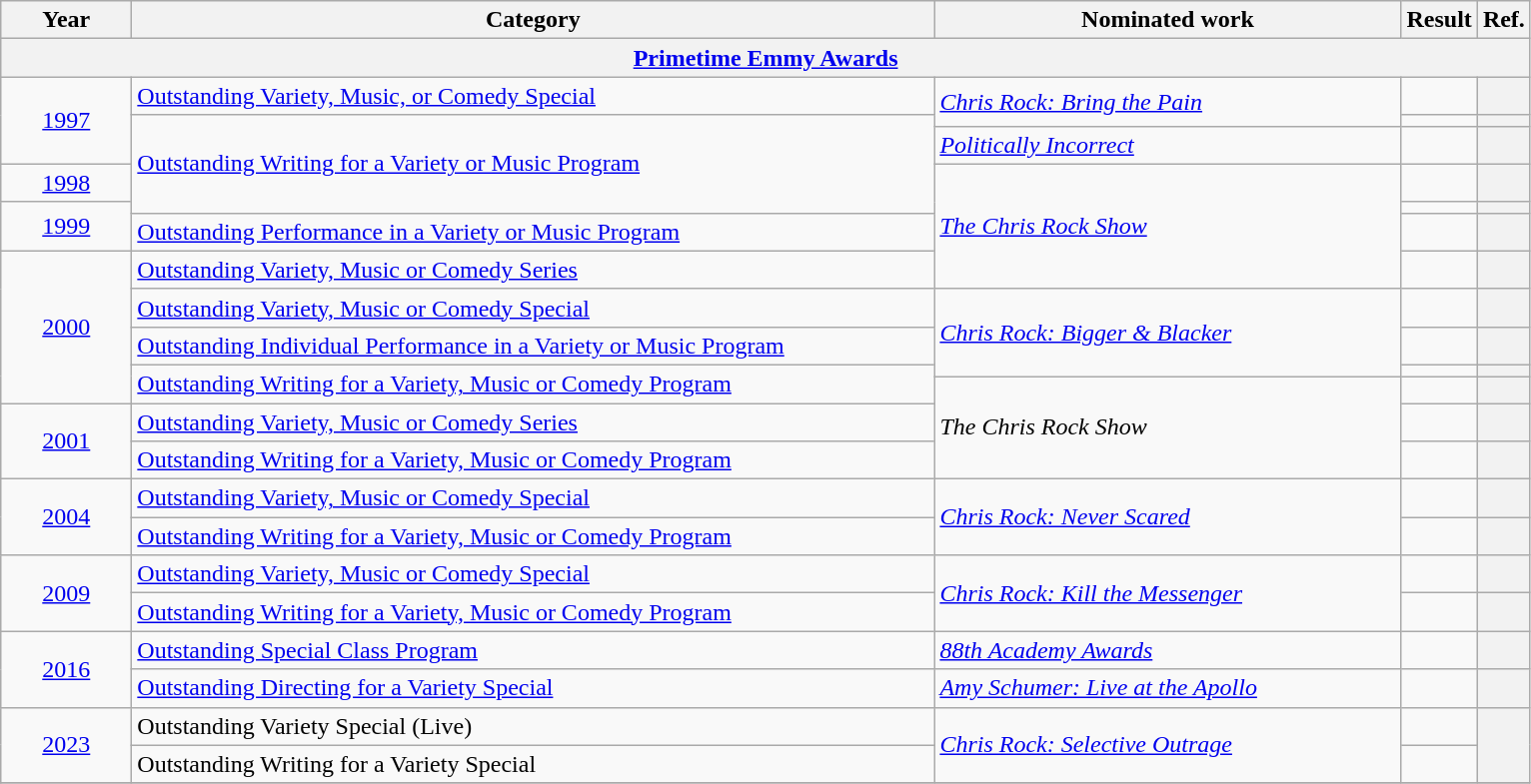<table class=wikitable>
<tr>
<th scope="col" style="width:5em;">Year</th>
<th scope="col" style="width:33em;">Category</th>
<th scope="col" style="width:19em;">Nominated work</th>
<th scope="col" style="width:2em;">Result</th>
<th>Ref.</th>
</tr>
<tr>
<th colspan=5><a href='#'>Primetime Emmy Awards</a></th>
</tr>
<tr>
<td style="text-align:center;", rowspan=3><a href='#'>1997</a></td>
<td><a href='#'>Outstanding Variety, Music, or Comedy Special</a></td>
<td rowspan=2><em><a href='#'>Chris Rock: Bring the Pain</a></em></td>
<td></td>
<th align="center"></th>
</tr>
<tr>
<td rowspan=4><a href='#'>Outstanding Writing for a Variety or Music Program</a></td>
<td></td>
<th align="center"></th>
</tr>
<tr>
<td><em><a href='#'>Politically Incorrect</a></em></td>
<td></td>
<th align="center"></th>
</tr>
<tr>
<td style="text-align:center;"><a href='#'>1998</a></td>
<td rowspan=4><em><a href='#'>The Chris Rock Show</a></em></td>
<td></td>
<th align="center"></th>
</tr>
<tr>
<td style="text-align:center;", rowspan=2><a href='#'>1999</a></td>
<td></td>
<th align="center"></th>
</tr>
<tr>
<td><a href='#'>Outstanding Performance in a Variety or Music Program</a></td>
<td></td>
<th align="center"></th>
</tr>
<tr>
<td style="text-align:center;", rowspan=5><a href='#'>2000</a></td>
<td><a href='#'>Outstanding Variety, Music or Comedy Series</a></td>
<td></td>
<th align="center"></th>
</tr>
<tr>
<td><a href='#'>Outstanding Variety, Music or Comedy Special</a></td>
<td rowspan=3><em><a href='#'>Chris Rock: Bigger & Blacker</a></em></td>
<td></td>
<th align="center"></th>
</tr>
<tr>
<td><a href='#'>Outstanding Individual Performance in a Variety or Music Program</a></td>
<td></td>
<th align="center"></th>
</tr>
<tr>
<td rowspan=2><a href='#'>Outstanding Writing for a Variety, Music or Comedy Program</a></td>
<td></td>
<th align="center"></th>
</tr>
<tr>
<td rowspan=3><em>The Chris Rock Show</em></td>
<td></td>
<th align="center"></th>
</tr>
<tr>
<td style="text-align:center;", rowspan=2><a href='#'>2001</a></td>
<td><a href='#'>Outstanding Variety, Music or Comedy Series</a></td>
<td></td>
<th align="center"></th>
</tr>
<tr>
<td><a href='#'>Outstanding Writing for a Variety, Music or Comedy Program</a></td>
<td></td>
<th align="center"></th>
</tr>
<tr>
<td style="text-align:center;", rowspan=2><a href='#'>2004</a></td>
<td><a href='#'>Outstanding Variety, Music or Comedy Special</a></td>
<td rowspan=2><em><a href='#'>Chris Rock: Never Scared</a></em></td>
<td></td>
<th align="center"></th>
</tr>
<tr>
<td><a href='#'>Outstanding Writing for a Variety, Music or Comedy Program</a></td>
<td></td>
<th align="center"></th>
</tr>
<tr>
<td style="text-align:center;", rowspan=2><a href='#'>2009</a></td>
<td><a href='#'>Outstanding Variety, Music or Comedy Special</a></td>
<td rowspan=2><em><a href='#'>Chris Rock: Kill the Messenger</a></em></td>
<td></td>
<th align="center"></th>
</tr>
<tr>
<td><a href='#'>Outstanding Writing for a Variety, Music or Comedy Program</a></td>
<td></td>
<th align="center"></th>
</tr>
<tr>
<td style="text-align:center;", rowspan=2><a href='#'>2016</a></td>
<td><a href='#'>Outstanding Special Class Program</a></td>
<td><em><a href='#'>88th Academy Awards</a></em></td>
<td></td>
<th align="center"></th>
</tr>
<tr>
<td><a href='#'>Outstanding Directing for a Variety Special</a></td>
<td><em><a href='#'>Amy Schumer: Live at the Apollo</a></em></td>
<td></td>
<th align="center"></th>
</tr>
<tr>
<td style="text-align:center;", rowspan=2><a href='#'>2023</a></td>
<td>Outstanding Variety Special (Live)</td>
<td rowspan=2><em><a href='#'>Chris Rock: Selective Outrage</a></em></td>
<td></td>
<th align=center, rowspan=2></th>
</tr>
<tr>
<td>Outstanding Writing for a Variety Special</td>
<td></td>
</tr>
<tr>
</tr>
</table>
